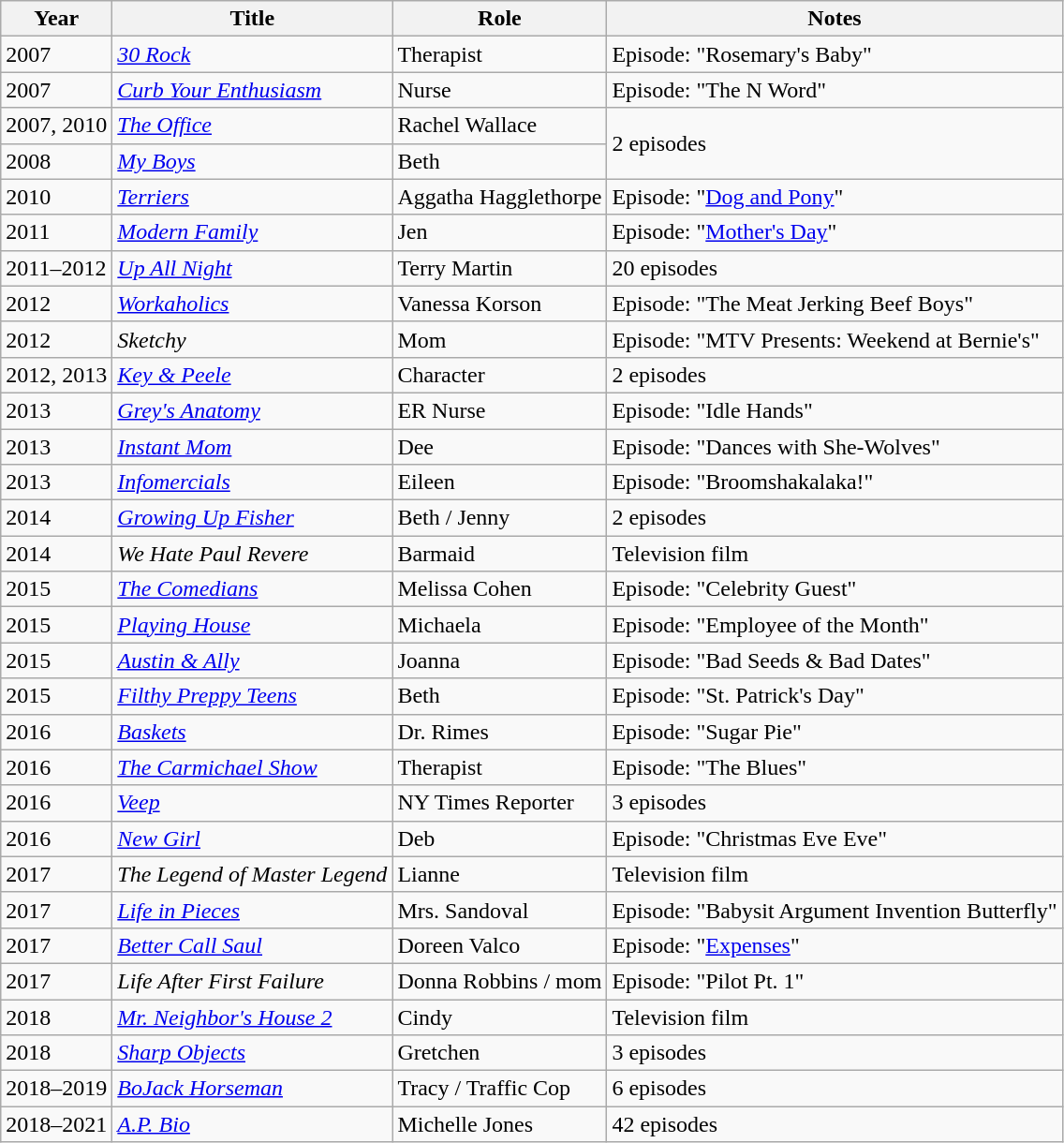<table class="wikitable sortable">
<tr>
<th>Year</th>
<th>Title</th>
<th>Role</th>
<th>Notes</th>
</tr>
<tr>
<td>2007</td>
<td><em><a href='#'>30 Rock</a></em></td>
<td>Therapist</td>
<td>Episode: "Rosemary's Baby"</td>
</tr>
<tr>
<td>2007</td>
<td><em><a href='#'>Curb Your Enthusiasm</a></em></td>
<td>Nurse</td>
<td>Episode: "The N Word"</td>
</tr>
<tr>
<td>2007, 2010</td>
<td><a href='#'><em>The Office</em></a></td>
<td>Rachel Wallace</td>
<td rowspan="2">2 episodes</td>
</tr>
<tr>
<td>2008</td>
<td><em><a href='#'>My Boys</a></em></td>
<td>Beth</td>
</tr>
<tr>
<td>2010</td>
<td><a href='#'><em>Terriers</em></a></td>
<td>Aggatha Hagglethorpe</td>
<td>Episode: "<a href='#'>Dog and Pony</a>"</td>
</tr>
<tr>
<td>2011</td>
<td><em><a href='#'>Modern Family</a></em></td>
<td>Jen</td>
<td>Episode: "<a href='#'>Mother's Day</a>"</td>
</tr>
<tr>
<td>2011–2012</td>
<td><a href='#'><em>Up All Night</em></a></td>
<td>Terry Martin</td>
<td>20 episodes</td>
</tr>
<tr>
<td>2012</td>
<td><em><a href='#'>Workaholics</a></em></td>
<td>Vanessa Korson</td>
<td>Episode: "The Meat Jerking Beef Boys"</td>
</tr>
<tr>
<td>2012</td>
<td><em>Sketchy</em></td>
<td>Mom</td>
<td>Episode: "MTV Presents: Weekend at Bernie's"</td>
</tr>
<tr>
<td>2012, 2013</td>
<td><em><a href='#'>Key & Peele</a></em></td>
<td>Character</td>
<td>2 episodes</td>
</tr>
<tr>
<td>2013</td>
<td><em><a href='#'>Grey's Anatomy</a></em></td>
<td>ER Nurse</td>
<td>Episode: "Idle Hands"</td>
</tr>
<tr>
<td>2013</td>
<td><em><a href='#'>Instant Mom</a></em></td>
<td>Dee</td>
<td>Episode: "Dances with She-Wolves"</td>
</tr>
<tr>
<td>2013</td>
<td><em><a href='#'>Infomercials</a></em></td>
<td>Eileen</td>
<td>Episode: "Broomshakalaka!"</td>
</tr>
<tr>
<td>2014</td>
<td><em><a href='#'>Growing Up Fisher</a></em></td>
<td>Beth / Jenny</td>
<td>2 episodes</td>
</tr>
<tr>
<td>2014</td>
<td><em>We Hate Paul Revere</em></td>
<td>Barmaid</td>
<td>Television film</td>
</tr>
<tr>
<td>2015</td>
<td><a href='#'><em>The Comedians</em></a></td>
<td>Melissa Cohen</td>
<td>Episode: "Celebrity Guest"</td>
</tr>
<tr>
<td>2015</td>
<td><a href='#'><em>Playing House</em></a></td>
<td>Michaela</td>
<td>Episode: "Employee of the Month"</td>
</tr>
<tr>
<td>2015</td>
<td><em><a href='#'>Austin & Ally</a></em></td>
<td>Joanna</td>
<td>Episode: "Bad Seeds & Bad Dates"</td>
</tr>
<tr>
<td>2015</td>
<td><em><a href='#'>Filthy Preppy Teens</a></em></td>
<td>Beth</td>
<td>Episode: "St. Patrick's Day"</td>
</tr>
<tr>
<td>2016</td>
<td><a href='#'><em>Baskets</em></a></td>
<td>Dr. Rimes</td>
<td>Episode: "Sugar Pie"</td>
</tr>
<tr>
<td>2016</td>
<td><em><a href='#'>The Carmichael Show</a></em></td>
<td>Therapist</td>
<td>Episode: "The Blues"</td>
</tr>
<tr>
<td>2016</td>
<td><em><a href='#'>Veep</a></em></td>
<td>NY Times Reporter</td>
<td>3 episodes</td>
</tr>
<tr>
<td>2016</td>
<td><em><a href='#'>New Girl</a></em></td>
<td>Deb</td>
<td>Episode: "Christmas Eve Eve"</td>
</tr>
<tr>
<td>2017</td>
<td><em>The Legend of Master Legend</em></td>
<td>Lianne</td>
<td>Television film</td>
</tr>
<tr>
<td>2017</td>
<td><em><a href='#'>Life in Pieces</a></em></td>
<td>Mrs. Sandoval</td>
<td>Episode: "Babysit Argument Invention Butterfly"</td>
</tr>
<tr>
<td>2017</td>
<td><em><a href='#'>Better Call Saul</a></em></td>
<td>Doreen Valco</td>
<td>Episode: "<a href='#'>Expenses</a>"</td>
</tr>
<tr>
<td>2017</td>
<td><em>Life After First Failure</em></td>
<td>Donna Robbins / mom</td>
<td>Episode: "Pilot Pt. 1"</td>
</tr>
<tr>
<td>2018</td>
<td><a href='#'><em>Mr. Neighbor's House 2</em></a></td>
<td>Cindy</td>
<td>Television film</td>
</tr>
<tr>
<td>2018</td>
<td><a href='#'><em>Sharp Objects</em></a></td>
<td>Gretchen</td>
<td>3 episodes</td>
</tr>
<tr>
<td>2018–2019</td>
<td><em><a href='#'>BoJack Horseman</a></em></td>
<td>Tracy / Traffic Cop</td>
<td>6 episodes</td>
</tr>
<tr>
<td>2018–2021</td>
<td><em><a href='#'>A.P. Bio</a></em></td>
<td>Michelle Jones</td>
<td>42 episodes</td>
</tr>
</table>
